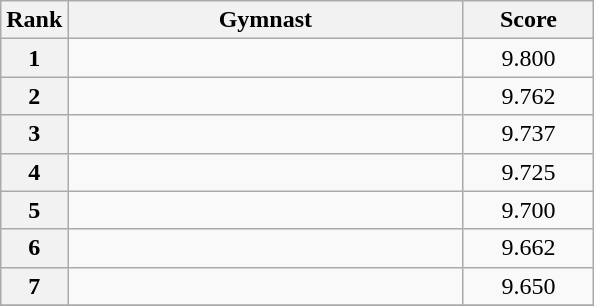<table class="wikitable" style="text-align:center">
<tr>
<th>Rank</th>
<th style="width:16em">Gymnast</th>
<th style="width:5em">Score</th>
</tr>
<tr>
<th>1</th>
<td align="left"></td>
<td>9.800</td>
</tr>
<tr>
<th>2</th>
<td align="left"></td>
<td>9.762</td>
</tr>
<tr>
<th>3</th>
<td align="left"></td>
<td>9.737</td>
</tr>
<tr>
<th>4</th>
<td align="left"></td>
<td>9.725</td>
</tr>
<tr>
<th>5</th>
<td align="left"></td>
<td>9.700</td>
</tr>
<tr>
<th>6</th>
<td align="left"></td>
<td>9.662</td>
</tr>
<tr>
<th>7</th>
<td align="left"></td>
<td>9.650</td>
</tr>
<tr>
</tr>
</table>
